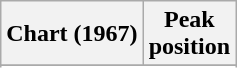<table class="wikitable sortable plainrowheaders" style="text-align:center">
<tr>
<th scope="col">Chart (1967)</th>
<th scope="col">Peak<br> position</th>
</tr>
<tr>
</tr>
<tr>
</tr>
</table>
